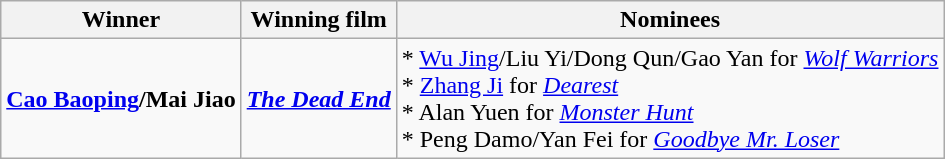<table class="wikitable">
<tr>
<th>Winner</th>
<th>Winning film</th>
<th>Nominees</th>
</tr>
<tr>
<td><strong><a href='#'>Cao Baoping</a>/Mai Jiao</strong></td>
<td><strong><em><a href='#'>The Dead End</a></em></strong></td>
<td>* <a href='#'>Wu Jing</a>/Liu Yi/Dong Qun/Gao Yan for <em><a href='#'>Wolf Warriors</a></em><br> * <a href='#'>Zhang Ji</a> for <em><a href='#'>Dearest</a></em><br> * Alan Yuen for <em><a href='#'>Monster Hunt</a></em><br> * Peng Damo/Yan Fei for <em><a href='#'>Goodbye Mr. Loser</a></em></td>
</tr>
</table>
